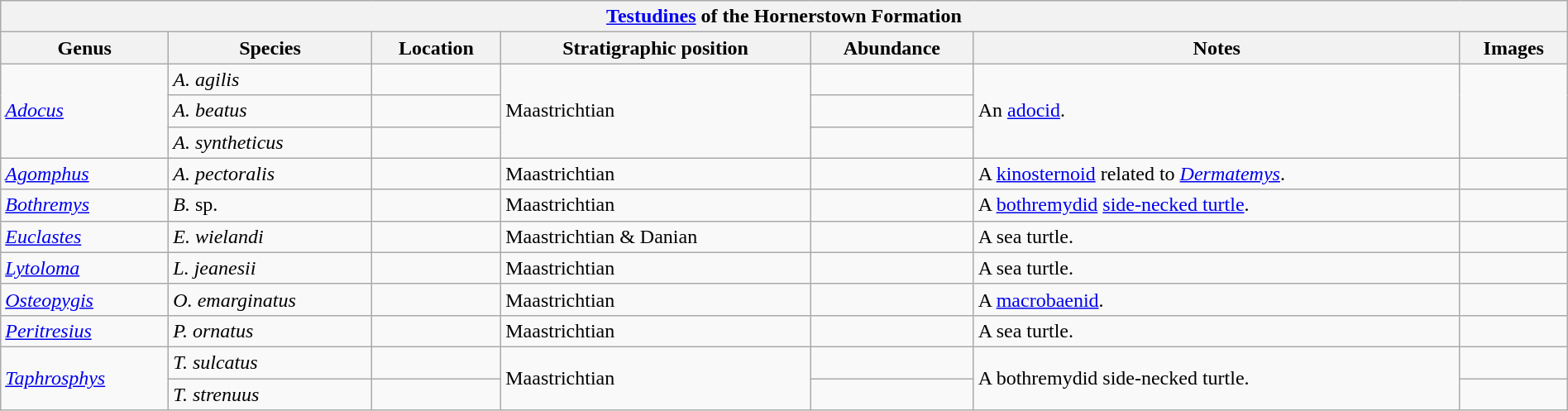<table class="wikitable" align="center" width="100%">
<tr>
<th colspan="8" align="center"><strong><a href='#'>Testudines</a> of the Hornerstown Formation</strong></th>
</tr>
<tr>
<th>Genus</th>
<th>Species</th>
<th>Location</th>
<th>Stratigraphic position</th>
<th>Abundance</th>
<th>Notes<br></th>
<th>Images</th>
</tr>
<tr>
<td rowspan="3"><em><a href='#'>Adocus</a></em></td>
<td><em>A. agilis</em></td>
<td></td>
<td rowspan="3">Maastrichtian</td>
<td></td>
<td rowspan="3">An <a href='#'>adocid</a>.</td>
<td rowspan="3"></td>
</tr>
<tr>
<td><em>A. beatus</em></td>
<td></td>
<td></td>
</tr>
<tr>
<td><em>A. syntheticus</em></td>
<td></td>
<td></td>
</tr>
<tr>
<td><em><a href='#'>Agomphus</a></em></td>
<td><em>A. pectoralis</em></td>
<td></td>
<td>Maastrichtian</td>
<td></td>
<td>A <a href='#'>kinosternoid</a> related to <em><a href='#'>Dermatemys</a></em>.</td>
<td></td>
</tr>
<tr>
<td><em><a href='#'>Bothremys</a></em></td>
<td><em>B.</em> sp.</td>
<td></td>
<td>Maastrichtian</td>
<td></td>
<td>A <a href='#'>bothremydid</a> <a href='#'>side-necked turtle</a>.</td>
<td></td>
</tr>
<tr>
<td><em><a href='#'>Euclastes</a></em></td>
<td><em>E. wielandi</em></td>
<td></td>
<td>Maastrichtian & Danian</td>
<td></td>
<td>A sea turtle.</td>
<td></td>
</tr>
<tr>
<td><em><a href='#'>Lytoloma</a></em></td>
<td><em>L. jeanesii</em></td>
<td></td>
<td>Maastrichtian</td>
<td></td>
<td>A sea turtle.</td>
<td></td>
</tr>
<tr>
<td><em><a href='#'>Osteopygis</a></em></td>
<td><em>O. emarginatus</em></td>
<td></td>
<td>Maastrichtian</td>
<td></td>
<td>A <a href='#'>macrobaenid</a>.</td>
<td></td>
</tr>
<tr>
<td><em><a href='#'>Peritresius</a></em></td>
<td><em>P. ornatus</em></td>
<td></td>
<td>Maastrichtian</td>
<td></td>
<td>A sea turtle.</td>
<td></td>
</tr>
<tr>
<td rowspan="2"><em><a href='#'>Taphrosphys</a></em></td>
<td><em>T. sulcatus</em></td>
<td></td>
<td rowspan="2">Maastrichtian</td>
<td></td>
<td rowspan="2">A bothremydid side-necked turtle.</td>
<td></td>
</tr>
<tr>
<td><em>T. strenuus</em></td>
<td></td>
<td></td>
<td></td>
</tr>
</table>
